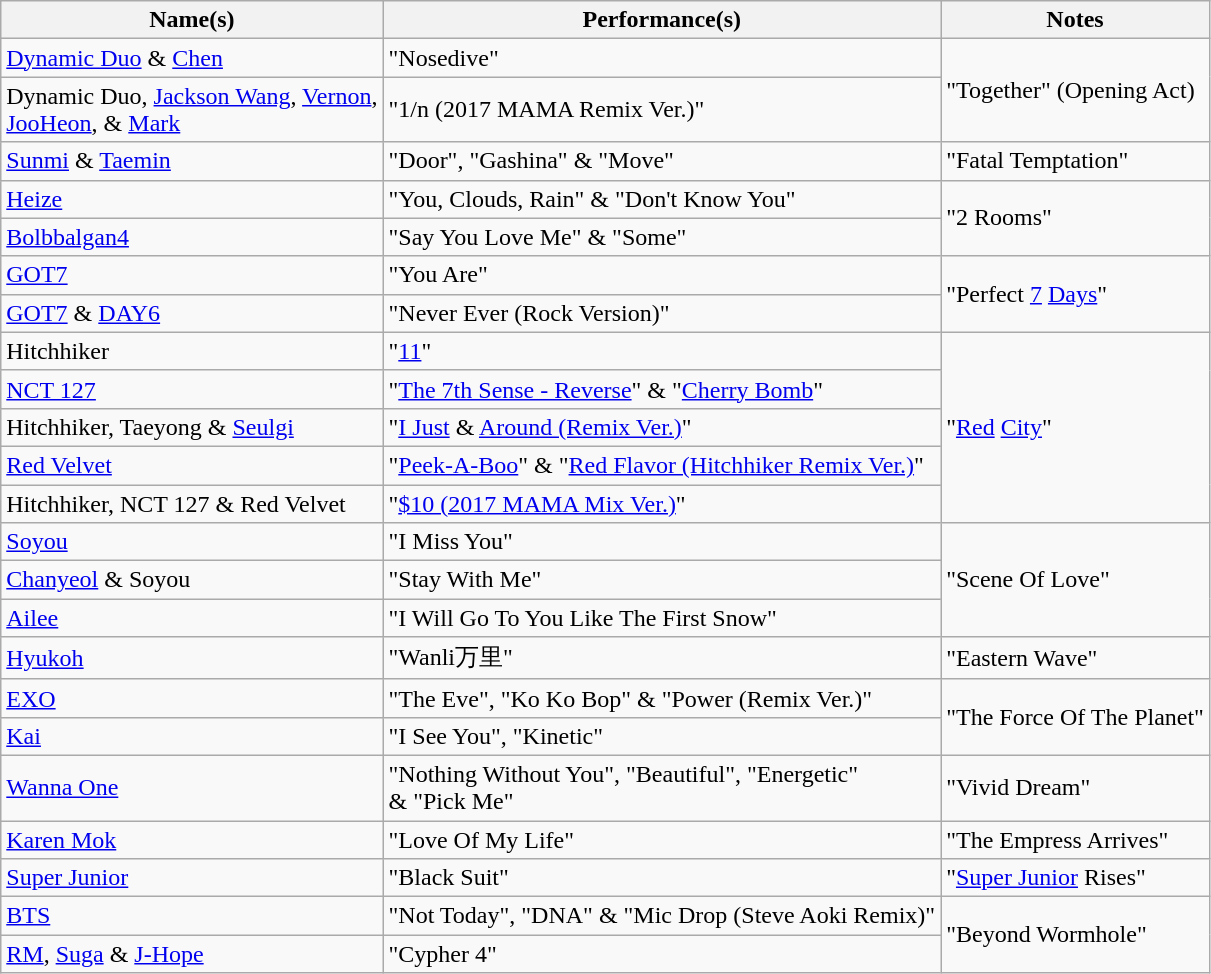<table class="wikitable sortable">
<tr>
<th>Name(s)</th>
<th>Performance(s)</th>
<th>Notes</th>
</tr>
<tr>
<td><a href='#'>Dynamic Duo</a> & <a href='#'>Chen</a></td>
<td>"Nosedive"</td>
<td rowspan="2">"Together" (Opening Act)</td>
</tr>
<tr>
<td>Dynamic Duo, <a href='#'>Jackson Wang</a>, <a href='#'>Vernon</a>, <br> <a href='#'>JooHeon</a>, & <a href='#'>Mark</a></td>
<td>"1/n (2017 MAMA Remix Ver.)"</td>
</tr>
<tr>
<td><a href='#'>Sunmi</a> & <a href='#'>Taemin</a></td>
<td>"Door", "Gashina" & "Move"</td>
<td>"Fatal Temptation"</td>
</tr>
<tr>
<td><a href='#'>Heize</a></td>
<td>"You, Clouds, Rain" & "Don't Know You"</td>
<td rowspan="2">"2 Rooms"</td>
</tr>
<tr>
<td><a href='#'>Bolbbalgan4</a></td>
<td>"Say You Love Me" & "Some"</td>
</tr>
<tr>
<td><a href='#'>GOT7</a></td>
<td>"You Are"</td>
<td rowspan="2">"Perfect <a href='#'>7</a> <a href='#'>Days</a>"</td>
</tr>
<tr>
<td><a href='#'>GOT7</a> & <a href='#'>DAY6</a></td>
<td>"Never Ever (Rock Version)"</td>
</tr>
<tr>
<td>Hitchhiker</td>
<td>"<a href='#'>11</a>"</td>
<td rowspan="5">"<a href='#'>Red</a> <a href='#'>City</a>"</td>
</tr>
<tr>
<td><a href='#'>NCT 127</a></td>
<td>"<a href='#'>The 7th Sense - Reverse</a>" & "<a href='#'>Cherry Bomb</a>"</td>
</tr>
<tr>
<td>Hitchhiker, Taeyong & <a href='#'>Seulgi</a></td>
<td>"<a href='#'>I Just</a> & <a href='#'>Around (Remix Ver.)</a>"</td>
</tr>
<tr>
<td><a href='#'>Red Velvet</a></td>
<td>"<a href='#'>Peek-A-Boo</a>" & "<a href='#'>Red Flavor (Hitchhiker Remix Ver.)</a>"</td>
</tr>
<tr>
<td>Hitchhiker, NCT 127 & Red Velvet</td>
<td>"<a href='#'>$10 (2017 MAMA Mix Ver.)</a>"</td>
</tr>
<tr>
<td><a href='#'>Soyou</a></td>
<td>"I Miss You"</td>
<td rowspan="3">"Scene Of Love"</td>
</tr>
<tr>
<td><a href='#'>Chanyeol</a> & Soyou</td>
<td>"Stay With Me"</td>
</tr>
<tr>
<td><a href='#'>Ailee</a></td>
<td>"I Will Go To You Like The First Snow"</td>
</tr>
<tr>
<td><a href='#'>Hyukoh</a></td>
<td>"Wanli万里"</td>
<td>"Eastern Wave"</td>
</tr>
<tr>
<td><a href='#'>EXO</a></td>
<td>"The Eve", "Ko Ko Bop" & "Power (Remix Ver.)"</td>
<td rowspan="2">"The Force Of The Planet"</td>
</tr>
<tr>
<td><a href='#'>Kai</a></td>
<td>"I See You", "Kinetic"</td>
</tr>
<tr>
<td><a href='#'>Wanna One</a></td>
<td>"Nothing Without You", "Beautiful", "Energetic" <br> & "Pick Me"</td>
<td>"Vivid Dream"</td>
</tr>
<tr>
<td><a href='#'>Karen Mok</a></td>
<td>"Love Of My Life"</td>
<td>"The Empress Arrives"</td>
</tr>
<tr>
<td><a href='#'>Super Junior</a></td>
<td>"Black Suit"</td>
<td rowspan="1">"<a href='#'>Super Junior</a> Rises"</td>
</tr>
<tr>
<td><a href='#'>BTS</a></td>
<td>"Not Today", "DNA" & "Mic Drop (Steve Aoki Remix)"</td>
<td rowspan="2">"Beyond Wormhole"</td>
</tr>
<tr>
<td><a href='#'>RM</a>, <a href='#'>Suga</a> & <a href='#'>J-Hope</a></td>
<td>"Cypher 4"</td>
</tr>
</table>
